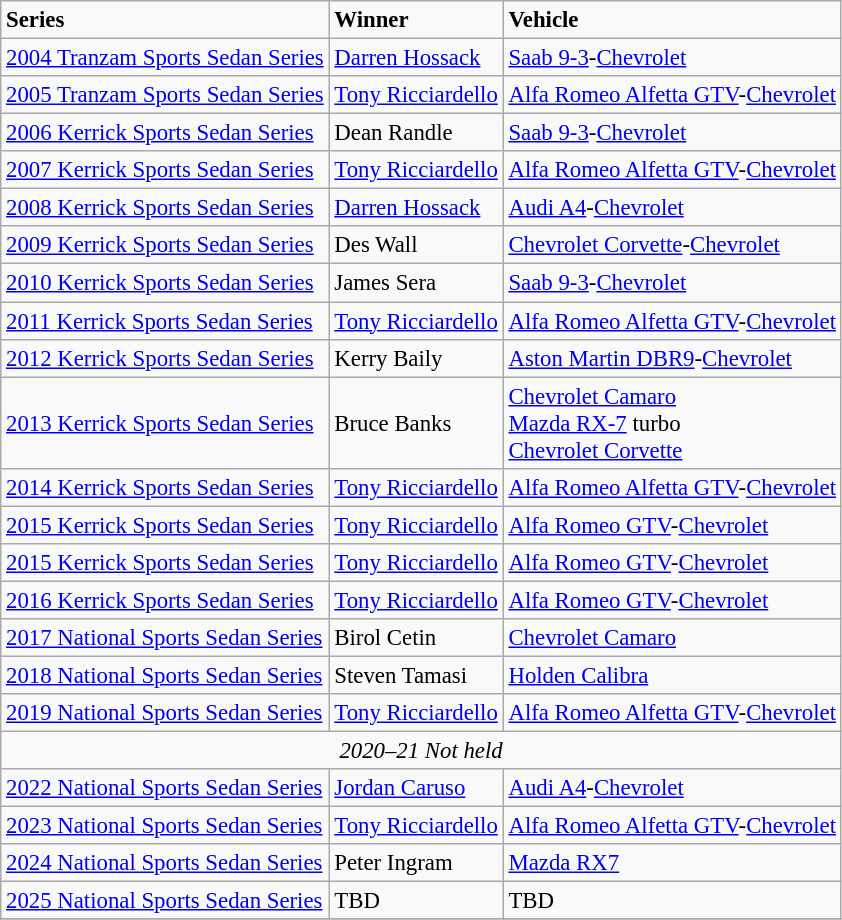<table class="wikitable" style="font-size: 95%;">
<tr>
<td><strong>Series</strong></td>
<td><strong>Winner</strong></td>
<td><strong>Vehicle</strong></td>
</tr>
<tr>
<td><a href='#'>2004 Tranzam Sports Sedan Series</a></td>
<td><a href='#'>Darren Hossack</a></td>
<td><a href='#'>Saab 9-3</a>-<a href='#'>Chevrolet</a></td>
</tr>
<tr>
<td><a href='#'>2005 Tranzam Sports Sedan Series</a></td>
<td><a href='#'>Tony Ricciardello</a></td>
<td><a href='#'>Alfa Romeo Alfetta GTV</a>-<a href='#'>Chevrolet</a></td>
</tr>
<tr>
<td><a href='#'>2006 Kerrick Sports Sedan Series</a></td>
<td>Dean Randle</td>
<td><a href='#'>Saab 9-3</a>-<a href='#'>Chevrolet</a></td>
</tr>
<tr>
<td><a href='#'>2007 Kerrick Sports Sedan Series</a></td>
<td><a href='#'>Tony Ricciardello</a></td>
<td><a href='#'>Alfa Romeo Alfetta GTV</a>-<a href='#'>Chevrolet</a></td>
</tr>
<tr>
<td><a href='#'>2008 Kerrick Sports Sedan Series</a></td>
<td><a href='#'>Darren Hossack</a></td>
<td><a href='#'>Audi A4</a>-<a href='#'>Chevrolet</a></td>
</tr>
<tr>
<td><a href='#'>2009 Kerrick Sports Sedan Series</a></td>
<td>Des Wall</td>
<td><a href='#'>Chevrolet Corvette</a>-<a href='#'>Chevrolet</a></td>
</tr>
<tr>
<td><a href='#'>2010 Kerrick Sports Sedan Series</a></td>
<td>James Sera</td>
<td><a href='#'>Saab 9-3</a>-<a href='#'>Chevrolet</a></td>
</tr>
<tr>
<td><a href='#'>2011 Kerrick Sports Sedan Series</a></td>
<td><a href='#'>Tony Ricciardello</a></td>
<td><a href='#'>Alfa Romeo Alfetta GTV</a>-<a href='#'>Chevrolet</a></td>
</tr>
<tr>
<td><a href='#'>2012 Kerrick Sports Sedan Series</a></td>
<td>Kerry Baily</td>
<td><a href='#'>Aston Martin DBR9</a>-<a href='#'>Chevrolet</a></td>
</tr>
<tr>
<td><a href='#'>2013 Kerrick Sports Sedan Series</a></td>
<td>Bruce Banks</td>
<td><a href='#'>Chevrolet Camaro</a><br> <a href='#'>Mazda RX-7</a> turbo<br> <a href='#'>Chevrolet Corvette</a></td>
</tr>
<tr>
<td><a href='#'>2014 Kerrick Sports Sedan Series</a></td>
<td><a href='#'>Tony Ricciardello</a></td>
<td><a href='#'>Alfa Romeo Alfetta GTV</a>-<a href='#'>Chevrolet</a></td>
</tr>
<tr>
<td><a href='#'>2015 Kerrick Sports Sedan Series</a></td>
<td><a href='#'>Tony Ricciardello</a></td>
<td><a href='#'>Alfa Romeo GTV</a>-<a href='#'>Chevrolet</a></td>
</tr>
<tr>
<td><a href='#'>2015 Kerrick Sports Sedan Series</a></td>
<td><a href='#'>Tony Ricciardello</a></td>
<td><a href='#'>Alfa Romeo GTV</a>-<a href='#'>Chevrolet</a></td>
</tr>
<tr>
<td><a href='#'>2016 Kerrick Sports Sedan Series</a></td>
<td><a href='#'>Tony Ricciardello</a></td>
<td><a href='#'>Alfa Romeo GTV</a>-<a href='#'>Chevrolet</a></td>
</tr>
<tr>
<td><a href='#'>2017 National Sports Sedan Series</a></td>
<td>Birol Cetin</td>
<td><a href='#'>Chevrolet Camaro</a></td>
</tr>
<tr>
<td><a href='#'>2018 National Sports Sedan Series</a></td>
<td>Steven Tamasi</td>
<td><a href='#'>Holden Calibra</a></td>
</tr>
<tr>
<td><a href='#'>2019 National Sports Sedan Series</a></td>
<td><a href='#'>Tony Ricciardello</a></td>
<td><a href='#'>Alfa Romeo Alfetta GTV</a>-<a href='#'>Chevrolet</a></td>
</tr>
<tr>
<td colspan=3 align=center><em>2020–21 Not held</em></td>
</tr>
<tr>
<td><a href='#'>2022 National Sports Sedan Series</a></td>
<td><a href='#'>Jordan Caruso</a></td>
<td><a href='#'>Audi A4</a>-<a href='#'>Chevrolet</a></td>
</tr>
<tr>
<td><a href='#'>2023 National Sports Sedan Series</a></td>
<td><a href='#'>Tony Ricciardello</a></td>
<td><a href='#'>Alfa Romeo Alfetta GTV</a>-<a href='#'>Chevrolet</a></td>
</tr>
<tr>
<td><a href='#'>2024 National Sports Sedan Series</a></td>
<td>Peter Ingram</td>
<td><a href='#'>Mazda RX7</a></td>
</tr>
<tr>
<td><a href='#'>2025 National Sports Sedan Series</a></td>
<td>TBD</td>
<td>TBD</td>
</tr>
<tr>
</tr>
</table>
